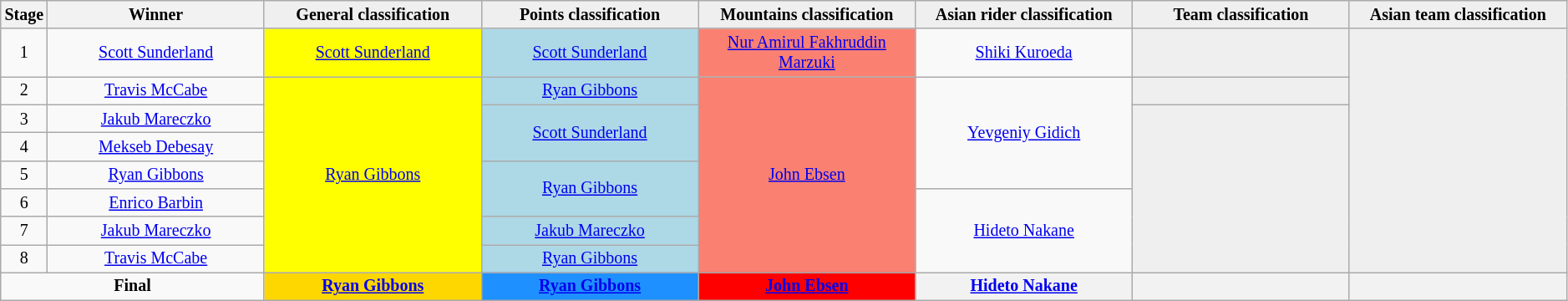<table class="wikitable" style="text-align: center; font-size:smaller;">
<tr>
<th width="1%">Stage</th>
<th width="14%">Winner</th>
<th style="background:#EFEFEF;" width="14%">General classification<br></th>
<th style="background:#EFEFEF;" width="14%">Points classification<br></th>
<th style="background:#EFEFEF;" width="14%">Mountains classification<br></th>
<th style="background:#EFEFEF;" width="14%">Asian rider classification<br></th>
<th style="background:#EFEFEF;" width="14%">Team classification</th>
<th style="background:#EFEFEF;" width="14%">Asian team classification</th>
</tr>
<tr>
<td>1</td>
<td><a href='#'>Scott Sunderland</a></td>
<td style="background-color:yellow"><a href='#'>Scott Sunderland</a></td>
<td style="background-color:lightblue"><a href='#'>Scott Sunderland</a></td>
<td style="background-color:salmon"><a href='#'>Nur Amirul Fakhruddin Marzuki</a></td>
<td style="background-color:offwhite"><a href='#'>Shiki Kuroeda</a></td>
<td style="background:#EFEFEF;"></td>
<td style="background:#EFEFEF;" rowspan=8></td>
</tr>
<tr>
<td>2</td>
<td><a href='#'>Travis McCabe</a></td>
<td style="background-color:yellow" rowspan=7><a href='#'>Ryan Gibbons</a></td>
<td style="background-color:lightblue"><a href='#'>Ryan Gibbons</a></td>
<td style="background-color:salmon" rowspan=7><a href='#'>John Ebsen</a></td>
<td style="background-color:offwhite" rowspan=4><a href='#'>Yevgeniy Gidich</a></td>
<td style="background:#EFEFEF;"></td>
</tr>
<tr>
<td>3</td>
<td><a href='#'>Jakub Mareczko</a></td>
<td style="background-color:lightblue" rowspan=2><a href='#'>Scott Sunderland</a></td>
<td style="background:#EFEFEF;" rowspan=6></td>
</tr>
<tr>
<td>4</td>
<td><a href='#'>Mekseb Debesay</a></td>
</tr>
<tr>
<td>5</td>
<td><a href='#'>Ryan Gibbons</a></td>
<td style="background-color:lightblue" rowspan=2><a href='#'>Ryan Gibbons</a></td>
</tr>
<tr>
<td>6</td>
<td><a href='#'>Enrico Barbin</a></td>
<td style="background-color:offwhite" rowspan=3><a href='#'>Hideto Nakane</a></td>
</tr>
<tr>
<td>7</td>
<td><a href='#'>Jakub Mareczko</a></td>
<td style="background-color:lightblue"><a href='#'>Jakub Mareczko</a></td>
</tr>
<tr>
<td>8</td>
<td><a href='#'>Travis McCabe</a></td>
<td style="background-color:lightblue"><a href='#'>Ryan Gibbons</a></td>
</tr>
<tr>
<td colspan="2"><strong>Final</strong></td>
<th style="background:gold"><a href='#'>Ryan Gibbons</a></th>
<th style="background:dodgerblue"><a href='#'>Ryan Gibbons</a></th>
<th style="background:red"><a href='#'>John Ebsen</a></th>
<th><a href='#'>Hideto Nakane</a></th>
<th></th>
<th></th>
</tr>
</table>
